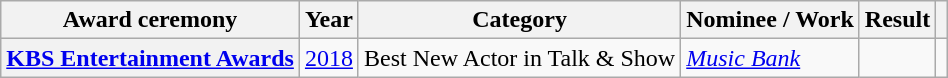<table class="wikitable plainrowheaders sortable">
<tr>
<th scope="col">Award ceremony</th>
<th scope="col">Year</th>
<th scope="col">Category</th>
<th scope="col">Nominee / Work</th>
<th scope="col">Result</th>
<th scope="col" class="unsortable"></th>
</tr>
<tr>
<th scope="row"><a href='#'>KBS Entertainment Awards</a></th>
<td style="text-align:center"><a href='#'>2018</a></td>
<td>Best New Actor in Talk & Show</td>
<td><em><a href='#'>Music Bank</a></em></td>
<td></td>
<td style="text-align:center"></td>
</tr>
</table>
